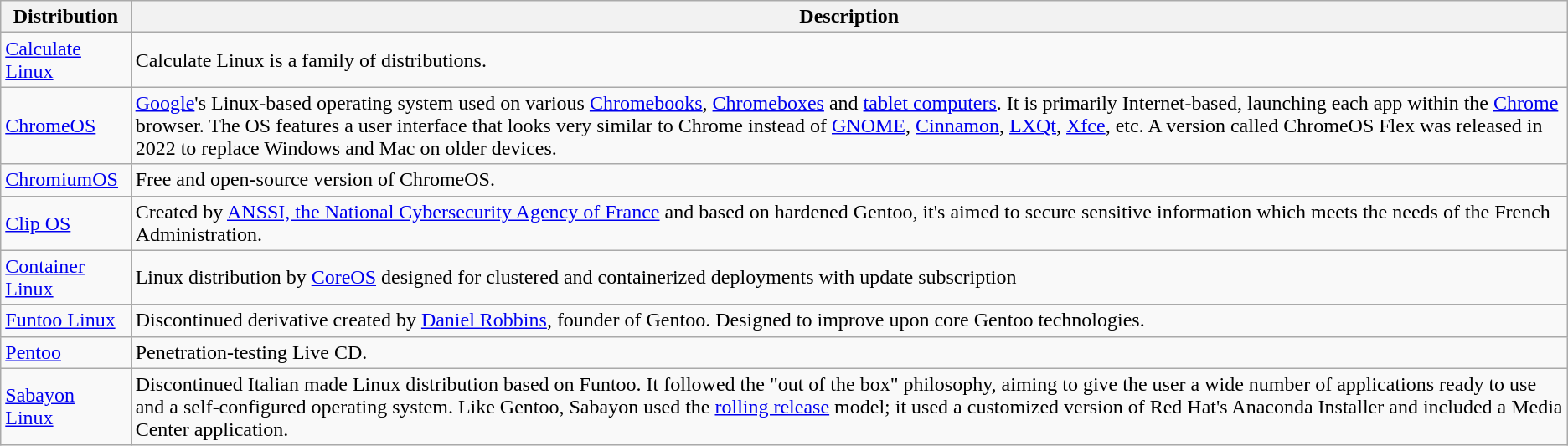<table class="wikitable">
<tr>
<th>Distribution</th>
<th>Description</th>
</tr>
<tr>
<td><a href='#'>Calculate Linux</a></td>
<td>Calculate Linux is a family of distributions.</td>
</tr>
<tr>
<td><a href='#'>ChromeOS</a></td>
<td><a href='#'>Google</a>'s Linux-based operating system used on various <a href='#'>Chromebooks</a>, <a href='#'>Chromeboxes</a> and <a href='#'>tablet computers</a>. It is primarily Internet-based, launching each app within the <a href='#'>Chrome</a> browser. The OS features a user interface that looks very similar to Chrome instead of <a href='#'>GNOME</a>, <a href='#'>Cinnamon</a>, <a href='#'>LXQt</a>, <a href='#'>Xfce</a>, etc. A version called ChromeOS Flex was released in 2022 to replace Windows and Mac on older devices.</td>
</tr>
<tr>
<td><a href='#'>ChromiumOS</a></td>
<td>Free and open-source version of ChromeOS.</td>
</tr>
<tr>
<td><a href='#'>Clip OS</a></td>
<td>Created by <a href='#'>ANSSI, the National Cybersecurity Agency of France</a> and based on hardened Gentoo, it's aimed to secure sensitive information which meets the needs of the French Administration.</td>
</tr>
<tr>
<td><a href='#'>Container Linux</a></td>
<td>Linux distribution by <a href='#'>CoreOS</a> designed for clustered and containerized deployments with update subscription</td>
</tr>
<tr>
<td><a href='#'>Funtoo Linux</a></td>
<td>Discontinued derivative created by <a href='#'>Daniel Robbins</a>, founder of Gentoo. Designed to improve upon core Gentoo technologies.</td>
</tr>
<tr>
<td><a href='#'>Pentoo</a></td>
<td>Penetration-testing Live CD.</td>
</tr>
<tr>
<td><a href='#'>Sabayon Linux</a></td>
<td>Discontinued Italian made Linux distribution based on Funtoo. It followed the "out of the box" philosophy, aiming to give the user a wide number of applications ready to use and a self-configured operating system. Like Gentoo, Sabayon used the <a href='#'>rolling release</a> model; it used a customized version of Red Hat's Anaconda Installer and included a Media Center application.</td>
</tr>
</table>
